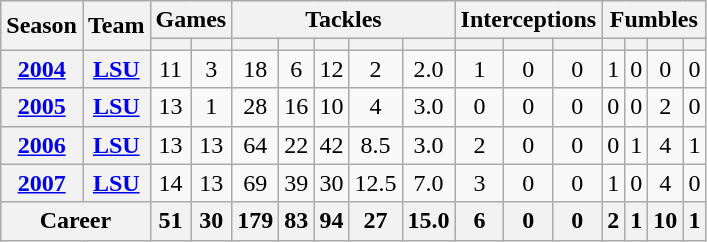<table class="wikitable" style="text-align: center;">
<tr>
<th rowspan="2">Season</th>
<th rowspan="2">Team</th>
<th colspan="2">Games</th>
<th colspan="5">Tackles</th>
<th colspan="3">Interceptions</th>
<th colspan="4">Fumbles</th>
</tr>
<tr>
<th></th>
<th></th>
<th></th>
<th></th>
<th></th>
<th></th>
<th></th>
<th></th>
<th></th>
<th></th>
<th></th>
<th></th>
<th></th>
<th></th>
</tr>
<tr>
<th><a href='#'>2004</a></th>
<th><a href='#'>LSU</a></th>
<td>11</td>
<td>3</td>
<td>18</td>
<td>6</td>
<td>12</td>
<td>2</td>
<td>2.0</td>
<td>1</td>
<td>0</td>
<td>0</td>
<td>1</td>
<td>0</td>
<td>0</td>
<td>0</td>
</tr>
<tr>
<th><a href='#'>2005</a></th>
<th><a href='#'>LSU</a></th>
<td>13</td>
<td>1</td>
<td>28</td>
<td>16</td>
<td>10</td>
<td>4</td>
<td>3.0</td>
<td>0</td>
<td>0</td>
<td>0</td>
<td>0</td>
<td>0</td>
<td>2</td>
<td>0</td>
</tr>
<tr>
<th><a href='#'>2006</a></th>
<th><a href='#'>LSU</a></th>
<td>13</td>
<td>13</td>
<td>64</td>
<td>22</td>
<td>42</td>
<td>8.5</td>
<td>3.0</td>
<td>2</td>
<td>0</td>
<td>0</td>
<td>0</td>
<td>1</td>
<td>4</td>
<td>1</td>
</tr>
<tr>
<th><a href='#'>2007</a></th>
<th><a href='#'>LSU</a></th>
<td>14</td>
<td>13</td>
<td>69</td>
<td>39</td>
<td>30</td>
<td>12.5</td>
<td>7.0</td>
<td>3</td>
<td>0</td>
<td>0</td>
<td>1</td>
<td>0</td>
<td>4</td>
<td>0</td>
</tr>
<tr>
<th colspan="2">Career</th>
<th>51</th>
<th>30</th>
<th>179</th>
<th>83</th>
<th>94</th>
<th>27</th>
<th>15.0</th>
<th>6</th>
<th>0</th>
<th>0</th>
<th>2</th>
<th>1</th>
<th>10</th>
<th>1</th>
</tr>
</table>
